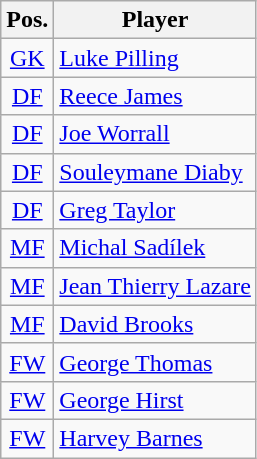<table class="wikitable">
<tr>
<th>Pos.</th>
<th>Player</th>
</tr>
<tr>
<td style="text-align:center;" rowspan=><a href='#'>GK</a></td>
<td> <a href='#'>Luke Pilling</a></td>
</tr>
<tr>
<td style="text-align:center;" rowspan=><a href='#'>DF</a></td>
<td> <a href='#'>Reece James</a></td>
</tr>
<tr>
<td style="text-align:center;" rowspan=><a href='#'>DF</a></td>
<td> <a href='#'>Joe Worrall</a></td>
</tr>
<tr>
<td style="text-align:center;" rowspan=><a href='#'>DF</a></td>
<td> <a href='#'>Souleymane Diaby</a></td>
</tr>
<tr>
<td style="text-align:center;" rowspan=><a href='#'>DF</a></td>
<td> <a href='#'>Greg Taylor</a></td>
</tr>
<tr>
<td style="text-align:center;" rowspan=><a href='#'>MF</a></td>
<td> <a href='#'>Michal Sadílek</a></td>
</tr>
<tr>
<td style="text-align:center;" rowspan=><a href='#'>MF</a></td>
<td> <a href='#'>Jean Thierry Lazare</a></td>
</tr>
<tr>
<td style="text-align:center;" rowspan=><a href='#'>MF</a></td>
<td> <a href='#'>David Brooks</a></td>
</tr>
<tr>
<td style="text-align:center;" rowspan=><a href='#'>FW</a></td>
<td> <a href='#'>George Thomas</a></td>
</tr>
<tr>
<td style="text-align:center;" rowspan=><a href='#'>FW</a></td>
<td> <a href='#'>George Hirst</a></td>
</tr>
<tr>
<td style="text-align:center;" rowspan=><a href='#'>FW</a></td>
<td> <a href='#'>Harvey Barnes</a></td>
</tr>
</table>
